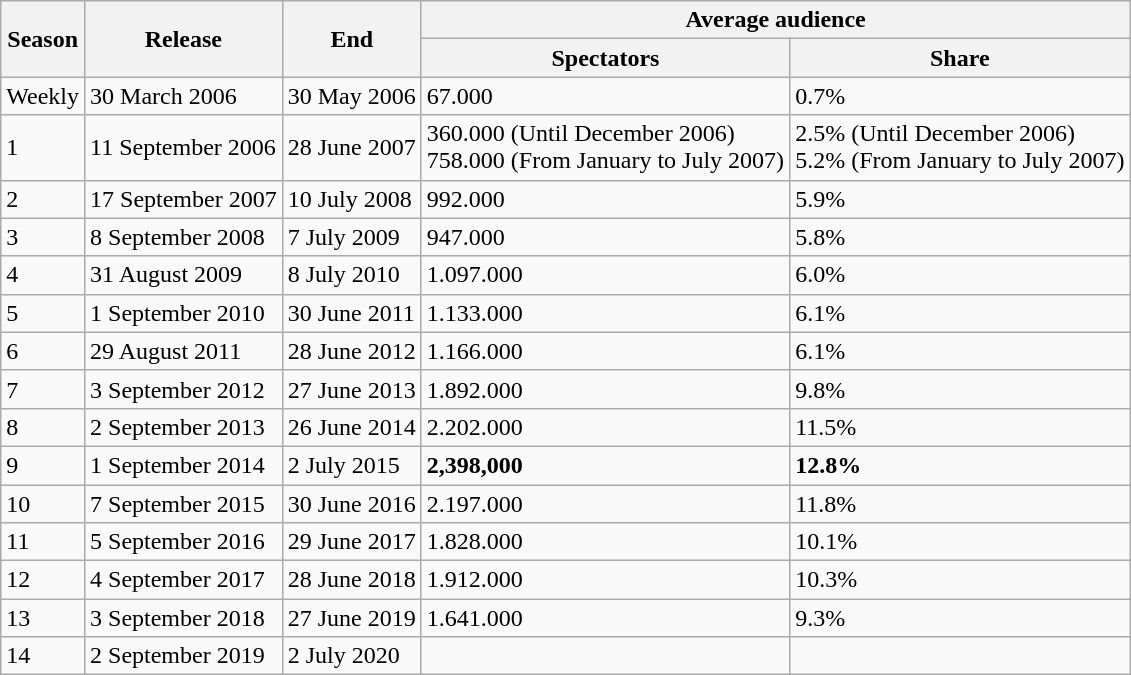<table class="wikitable">
<tr>
<th rowspan="2">Season</th>
<th rowspan="2">Release</th>
<th rowspan="2">End</th>
<th colspan="2">Average audience<br></th>
</tr>
<tr>
<th>Spectators</th>
<th>Share</th>
</tr>
<tr>
<td>Weekly</td>
<td>30 March 2006</td>
<td>30 May 2006</td>
<td>67.000</td>
<td>0.7%</td>
</tr>
<tr>
<td>1</td>
<td>11 September 2006</td>
<td>28 June 2007</td>
<td>360.000 (Until December 2006)<br>758.000 (From January to July 2007)</td>
<td>2.5% (Until December 2006)<br>5.2% (From January to July 2007)</td>
</tr>
<tr>
<td>2</td>
<td>17 September 2007</td>
<td>10 July 2008</td>
<td>992.000</td>
<td>5.9%</td>
</tr>
<tr>
<td>3</td>
<td>8 September 2008</td>
<td>7 July 2009</td>
<td>947.000</td>
<td>5.8%</td>
</tr>
<tr>
<td>4</td>
<td>31 August 2009</td>
<td>8 July 2010</td>
<td>1.097.000</td>
<td>6.0%</td>
</tr>
<tr>
<td>5</td>
<td>1 September 2010</td>
<td>30 June 2011</td>
<td>1.133.000</td>
<td>6.1%</td>
</tr>
<tr>
<td>6</td>
<td>29 August 2011</td>
<td>28 June 2012</td>
<td>1.166.000</td>
<td>6.1%</td>
</tr>
<tr>
<td>7</td>
<td>3 September 2012</td>
<td>27 June 2013</td>
<td>1.892.000</td>
<td>9.8%</td>
</tr>
<tr>
<td>8</td>
<td>2 September 2013</td>
<td>26 June 2014</td>
<td>2.202.000</td>
<td>11.5%</td>
</tr>
<tr>
<td>9</td>
<td>1 September 2014</td>
<td>2 July 2015</td>
<td><strong>2,398,000</strong></td>
<td><strong>12.8%</strong></td>
</tr>
<tr>
<td>10</td>
<td>7 September 2015</td>
<td>30 June 2016</td>
<td>2.197.000</td>
<td>11.8%</td>
</tr>
<tr>
<td>11</td>
<td>5 September 2016</td>
<td>29 June 2017</td>
<td>1.828.000</td>
<td>10.1%</td>
</tr>
<tr>
<td>12</td>
<td>4 September 2017</td>
<td>28 June 2018</td>
<td>1.912.000</td>
<td>10.3%</td>
</tr>
<tr>
<td>13</td>
<td>3 September 2018</td>
<td>27 June 2019</td>
<td>1.641.000</td>
<td>9.3%</td>
</tr>
<tr>
<td>14</td>
<td>2 September 2019</td>
<td>2 July 2020</td>
<td></td>
<td></td>
</tr>
</table>
